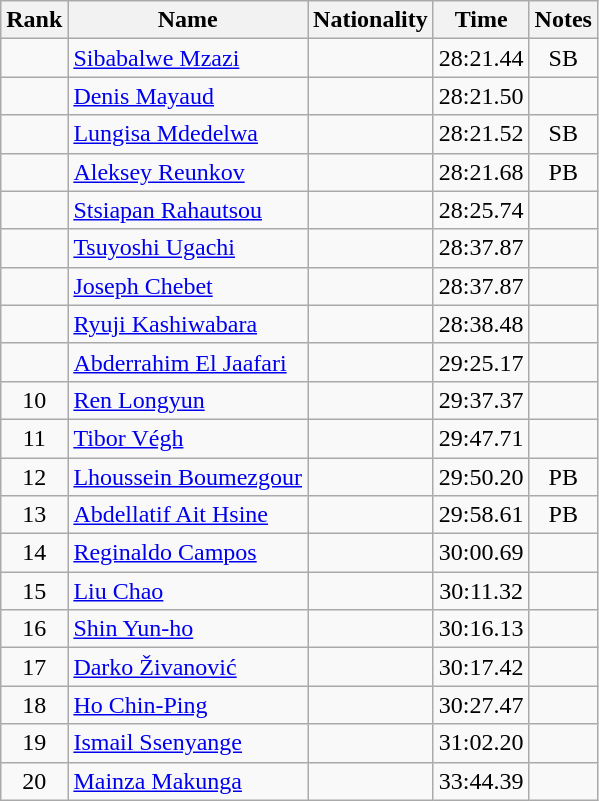<table class="wikitable sortable" style="text-align:center">
<tr>
<th>Rank</th>
<th>Name</th>
<th>Nationality</th>
<th>Time</th>
<th>Notes</th>
</tr>
<tr>
<td></td>
<td align=left><a href='#'>Sibabalwe Mzazi</a></td>
<td align=left></td>
<td>28:21.44</td>
<td>SB</td>
</tr>
<tr>
<td></td>
<td align=left><a href='#'>Denis Mayaud</a></td>
<td align=left></td>
<td>28:21.50</td>
<td></td>
</tr>
<tr>
<td></td>
<td align=left><a href='#'>Lungisa Mdedelwa</a></td>
<td align=left></td>
<td>28:21.52</td>
<td>SB</td>
</tr>
<tr>
<td></td>
<td align=left><a href='#'>Aleksey Reunkov</a></td>
<td align=left></td>
<td>28:21.68</td>
<td>PB</td>
</tr>
<tr>
<td></td>
<td align=left><a href='#'>Stsiapan Rahautsou</a></td>
<td align=left></td>
<td>28:25.74</td>
<td></td>
</tr>
<tr>
<td></td>
<td align=left><a href='#'>Tsuyoshi Ugachi</a></td>
<td align=left></td>
<td>28:37.87</td>
<td></td>
</tr>
<tr>
<td></td>
<td align=left><a href='#'>Joseph Chebet</a></td>
<td align=left></td>
<td>28:37.87</td>
<td></td>
</tr>
<tr>
<td></td>
<td align=left><a href='#'>Ryuji Kashiwabara</a></td>
<td align=left></td>
<td>28:38.48</td>
<td></td>
</tr>
<tr>
<td></td>
<td align=left><a href='#'>Abderrahim El Jaafari</a></td>
<td align=left></td>
<td>29:25.17</td>
<td></td>
</tr>
<tr>
<td>10</td>
<td align=left><a href='#'>Ren Longyun</a></td>
<td align=left></td>
<td>29:37.37</td>
<td></td>
</tr>
<tr>
<td>11</td>
<td align=left><a href='#'>Tibor Végh</a></td>
<td align=left></td>
<td>29:47.71</td>
<td></td>
</tr>
<tr>
<td>12</td>
<td align=left><a href='#'>Lhoussein Boumezgour</a></td>
<td align=left></td>
<td>29:50.20</td>
<td>PB</td>
</tr>
<tr>
<td>13</td>
<td align=left><a href='#'>Abdellatif Ait Hsine</a></td>
<td align=left></td>
<td>29:58.61</td>
<td>PB</td>
</tr>
<tr>
<td>14</td>
<td align=left><a href='#'>Reginaldo Campos</a></td>
<td align=left></td>
<td>30:00.69</td>
<td></td>
</tr>
<tr>
<td>15</td>
<td align=left><a href='#'>Liu Chao</a></td>
<td align=left></td>
<td>30:11.32</td>
<td></td>
</tr>
<tr>
<td>16</td>
<td align=left><a href='#'>Shin Yun-ho</a></td>
<td align=left></td>
<td>30:16.13</td>
<td></td>
</tr>
<tr>
<td>17</td>
<td align=left><a href='#'>Darko Živanović</a></td>
<td align=left></td>
<td>30:17.42</td>
<td></td>
</tr>
<tr>
<td>18</td>
<td align=left><a href='#'>Ho Chin-Ping</a></td>
<td align=left></td>
<td>30:27.47</td>
<td></td>
</tr>
<tr>
<td>19</td>
<td align=left><a href='#'>Ismail Ssenyange</a></td>
<td align=left></td>
<td>31:02.20</td>
<td></td>
</tr>
<tr>
<td>20</td>
<td align=left><a href='#'>Mainza Makunga</a></td>
<td align=left></td>
<td>33:44.39</td>
<td></td>
</tr>
</table>
